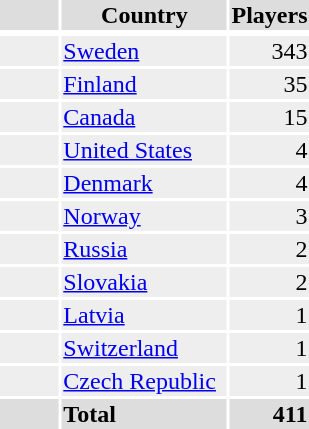<table width=210px>
<tr bgcolor="#dddddd">
<th width=20%></th>
<th width=55%>Country</th>
<th width=25%>Players</th>
</tr>
<tr>
</tr>
<tr bgcolor="#eeeeee">
<td align=center></td>
<td align=left><a href='#'>Sweden</a></td>
<td align=right>343</td>
</tr>
<tr bgcolor="#eeeeee">
<td align=center></td>
<td align=left><a href='#'>Finland</a></td>
<td align=right>35</td>
</tr>
<tr bgcolor="#eeeeee">
<td align=center></td>
<td align=left><a href='#'>Canada</a></td>
<td align=right>15</td>
</tr>
<tr bgcolor="#eeeeee">
<td align=center></td>
<td align=left><a href='#'>United States</a></td>
<td align=right>4</td>
</tr>
<tr bgcolor="#eeeeee">
<td align=center></td>
<td align=left><a href='#'>Denmark</a></td>
<td align=right>4</td>
</tr>
<tr bgcolor="#eeeeee">
<td align=center></td>
<td align=left><a href='#'>Norway</a></td>
<td align=right>3</td>
</tr>
<tr bgcolor="#eeeeee">
<td align=center></td>
<td align=left><a href='#'>Russia</a></td>
<td align=right>2</td>
</tr>
<tr bgcolor="#eeeeee">
<td align=center></td>
<td align=left><a href='#'>Slovakia</a></td>
<td align=right>2</td>
</tr>
<tr bgcolor="#eeeeee">
<td align=center></td>
<td align=left><a href='#'>Latvia</a></td>
<td align=right>1</td>
</tr>
<tr bgcolor="#eeeeee">
<td align=center></td>
<td align=left><a href='#'>Switzerland</a></td>
<td align=right>1</td>
</tr>
<tr bgcolor="#eeeeee">
<td align=center></td>
<td align=left><a href='#'>Czech Republic</a></td>
<td align=right>1</td>
</tr>
<tr bgcolor="#dddddd">
<th align=center></th>
<th align=left>Total</th>
<th align=right>411</th>
</tr>
</table>
